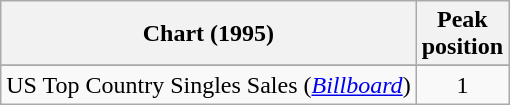<table class="wikitable sortable" style="text-align:left">
<tr>
<th align="left">Chart (1995)</th>
<th align="left">Peak<br>position</th>
</tr>
<tr>
</tr>
<tr>
</tr>
<tr>
</tr>
<tr>
<td scope="row">US Top Country Singles Sales (<em><a href='#'>Billboard</a></em>)<br></td>
<td align="center">1</td>
</tr>
</table>
